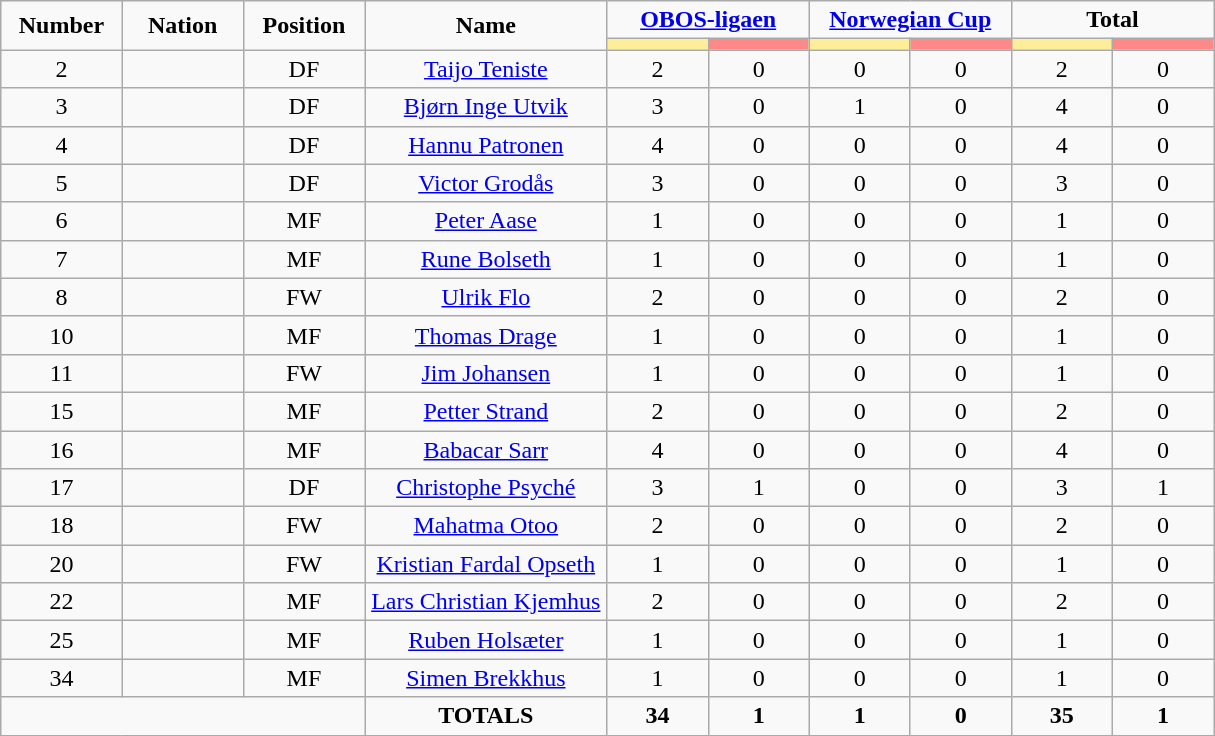<table class="wikitable" style="font-size: 100%; text-align: center;">
<tr>
<td rowspan="2" width="10%" align="center"><strong>Number</strong></td>
<td rowspan="2" width="10%" align="center"><strong>Nation</strong></td>
<td rowspan="2" width="10%" align="center"><strong>Position</strong></td>
<td rowspan="2" width="20%" align="center"><strong>Name</strong></td>
<td colspan="2" align="center"><strong><a href='#'>OBOS-ligaen</a></strong></td>
<td colspan="2" align="center"><strong><a href='#'>Norwegian Cup</a></strong></td>
<td colspan="2" align="center"><strong>Total</strong></td>
</tr>
<tr>
<th width=60 style="background: #FFEE99"></th>
<th width=60 style="background: #FF8888"></th>
<th width=60 style="background: #FFEE99"></th>
<th width=60 style="background: #FF8888"></th>
<th width=60 style="background: #FFEE99"></th>
<th width=60 style="background: #FF8888"></th>
</tr>
<tr>
<td>2</td>
<td></td>
<td>DF</td>
<td><a href='#'>Taijo Teniste</a></td>
<td>2</td>
<td>0</td>
<td>0</td>
<td>0</td>
<td>2</td>
<td>0</td>
</tr>
<tr>
<td>3</td>
<td></td>
<td>DF</td>
<td><a href='#'>Bjørn Inge Utvik</a></td>
<td>3</td>
<td>0</td>
<td>1</td>
<td>0</td>
<td>4</td>
<td>0</td>
</tr>
<tr>
<td>4</td>
<td></td>
<td>DF</td>
<td><a href='#'>Hannu Patronen</a></td>
<td>4</td>
<td>0</td>
<td>0</td>
<td>0</td>
<td>4</td>
<td>0</td>
</tr>
<tr>
<td>5</td>
<td></td>
<td>DF</td>
<td><a href='#'>Victor Grodås</a></td>
<td>3</td>
<td>0</td>
<td>0</td>
<td>0</td>
<td>3</td>
<td>0</td>
</tr>
<tr>
<td>6</td>
<td></td>
<td>MF</td>
<td><a href='#'>Peter Aase</a></td>
<td>1</td>
<td>0</td>
<td>0</td>
<td>0</td>
<td>1</td>
<td>0</td>
</tr>
<tr>
<td>7</td>
<td></td>
<td>MF</td>
<td><a href='#'>Rune Bolseth</a></td>
<td>1</td>
<td>0</td>
<td>0</td>
<td>0</td>
<td>1</td>
<td>0</td>
</tr>
<tr>
<td>8</td>
<td></td>
<td>FW</td>
<td><a href='#'>Ulrik Flo</a></td>
<td>2</td>
<td>0</td>
<td>0</td>
<td>0</td>
<td>2</td>
<td>0</td>
</tr>
<tr>
<td>10</td>
<td></td>
<td>MF</td>
<td><a href='#'>Thomas Drage</a></td>
<td>1</td>
<td>0</td>
<td>0</td>
<td>0</td>
<td>1</td>
<td>0</td>
</tr>
<tr>
<td>11</td>
<td></td>
<td>FW</td>
<td><a href='#'>Jim Johansen</a></td>
<td>1</td>
<td>0</td>
<td>0</td>
<td>0</td>
<td>1</td>
<td>0</td>
</tr>
<tr>
<td>15</td>
<td></td>
<td>MF</td>
<td><a href='#'>Petter Strand</a></td>
<td>2</td>
<td>0</td>
<td>0</td>
<td>0</td>
<td>2</td>
<td>0</td>
</tr>
<tr>
<td>16</td>
<td></td>
<td>MF</td>
<td><a href='#'>Babacar Sarr</a></td>
<td>4</td>
<td>0</td>
<td>0</td>
<td>0</td>
<td>4</td>
<td>0</td>
</tr>
<tr>
<td>17</td>
<td></td>
<td>DF</td>
<td><a href='#'>Christophe Psyché</a></td>
<td>3</td>
<td>1</td>
<td>0</td>
<td>0</td>
<td>3</td>
<td>1</td>
</tr>
<tr>
<td>18</td>
<td></td>
<td>FW</td>
<td><a href='#'>Mahatma Otoo</a></td>
<td>2</td>
<td>0</td>
<td>0</td>
<td>0</td>
<td>2</td>
<td>0</td>
</tr>
<tr>
<td>20</td>
<td></td>
<td>FW</td>
<td><a href='#'>Kristian Fardal Opseth</a></td>
<td>1</td>
<td>0</td>
<td>0</td>
<td>0</td>
<td>1</td>
<td>0</td>
</tr>
<tr>
<td>22</td>
<td></td>
<td>MF</td>
<td><a href='#'>Lars Christian Kjemhus</a></td>
<td>2</td>
<td>0</td>
<td>0</td>
<td>0</td>
<td>2</td>
<td>0</td>
</tr>
<tr>
<td>25</td>
<td></td>
<td>MF</td>
<td><a href='#'>Ruben Holsæter</a></td>
<td>1</td>
<td>0</td>
<td>0</td>
<td>0</td>
<td>1</td>
<td>0</td>
</tr>
<tr>
<td>34</td>
<td></td>
<td>MF</td>
<td><a href='#'>Simen Brekkhus</a></td>
<td>1</td>
<td>0</td>
<td>0</td>
<td>0</td>
<td>1</td>
<td>0</td>
</tr>
<tr>
<td colspan="3"></td>
<td><strong>TOTALS</strong></td>
<td><strong>34</strong></td>
<td><strong>1</strong></td>
<td><strong>1</strong></td>
<td><strong>0</strong></td>
<td><strong>35</strong></td>
<td><strong>1</strong></td>
</tr>
</table>
